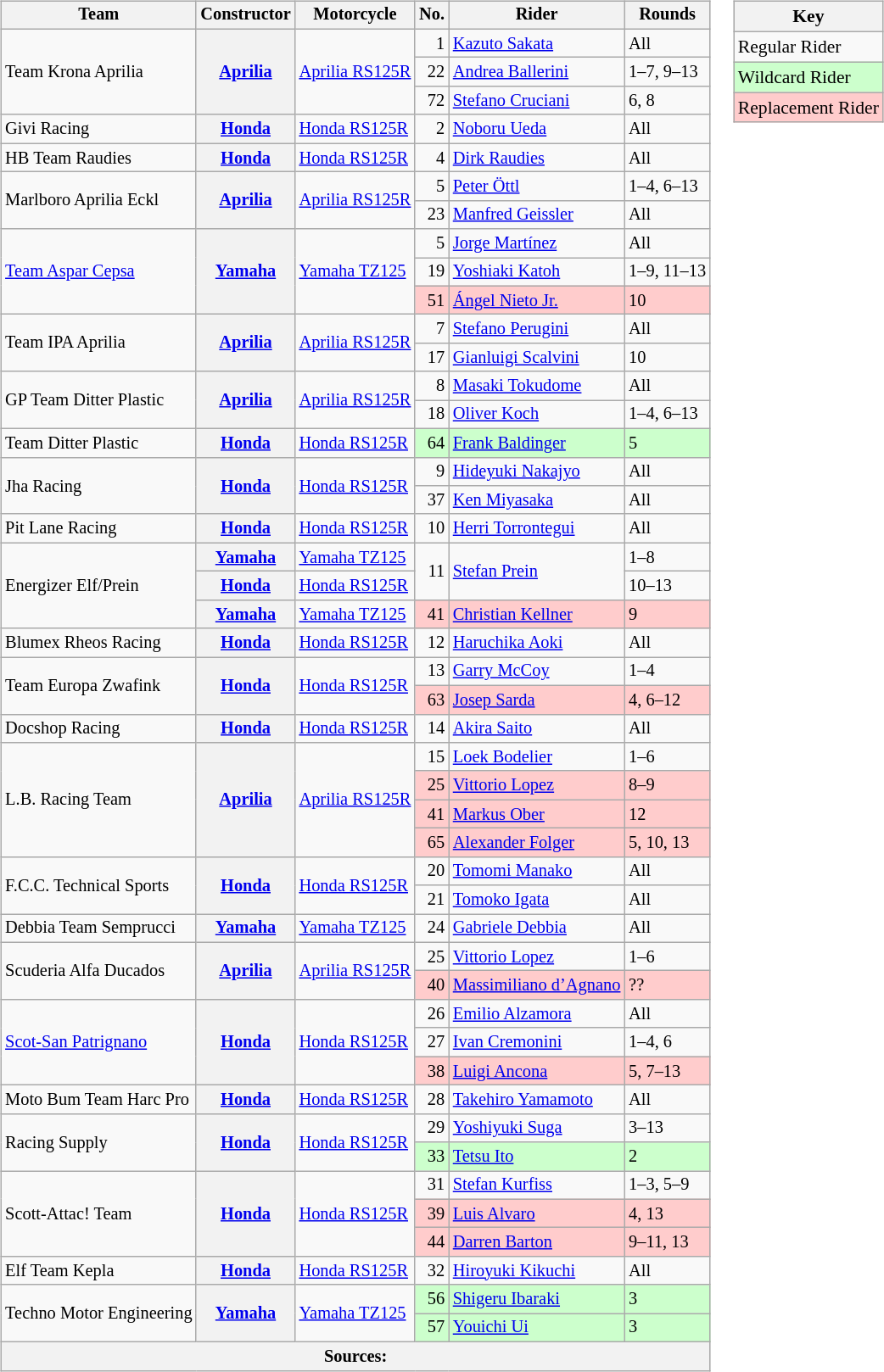<table>
<tr>
<td><br><table class="wikitable" style="font-size: 85%;">
<tr>
<th>Team</th>
<th>Constructor</th>
<th>Motorcycle</th>
<th>No.</th>
<th>Rider</th>
<th>Rounds</th>
</tr>
<tr>
<td rowspan=3>Team Krona Aprilia</td>
<th rowspan=3><a href='#'>Aprilia</a></th>
<td rowspan=3><a href='#'>Aprilia RS125R</a></td>
<td align="right">1</td>
<td> <a href='#'>Kazuto Sakata</a></td>
<td>All</td>
</tr>
<tr>
<td align="right">22</td>
<td> <a href='#'>Andrea Ballerini</a></td>
<td>1–7, 9–13</td>
</tr>
<tr>
<td align="right">72</td>
<td> <a href='#'>Stefano Cruciani</a></td>
<td>6, 8</td>
</tr>
<tr>
<td>Givi Racing</td>
<th><a href='#'>Honda</a></th>
<td><a href='#'>Honda RS125R</a></td>
<td align="right">2</td>
<td> <a href='#'>Noboru Ueda</a></td>
<td>All</td>
</tr>
<tr>
<td>HB Team Raudies</td>
<th><a href='#'>Honda</a></th>
<td><a href='#'>Honda RS125R</a></td>
<td align="right">4</td>
<td> <a href='#'>Dirk Raudies</a></td>
<td>All</td>
</tr>
<tr>
<td rowspan=2>Marlboro Aprilia Eckl</td>
<th rowspan=2><a href='#'>Aprilia</a></th>
<td rowspan=2><a href='#'>Aprilia RS125R</a></td>
<td align="right">5</td>
<td> <a href='#'>Peter Öttl</a></td>
<td>1–4, 6–13</td>
</tr>
<tr>
<td align="right">23</td>
<td> <a href='#'>Manfred Geissler</a></td>
<td>All</td>
</tr>
<tr>
<td rowspan=3><a href='#'>Team Aspar Cepsa</a></td>
<th rowspan=3><a href='#'>Yamaha</a></th>
<td rowspan=3><a href='#'>Yamaha TZ125</a></td>
<td align="right">5</td>
<td> <a href='#'>Jorge Martínez</a></td>
<td>All</td>
</tr>
<tr>
<td align="right">19</td>
<td> <a href='#'>Yoshiaki Katoh</a></td>
<td>1–9, 11–13</td>
</tr>
<tr style="background-color:#ffcccc">
<td align="right">51</td>
<td> <a href='#'>Ángel Nieto Jr.</a></td>
<td>10</td>
</tr>
<tr>
<td rowspan=2>Team IPA Aprilia</td>
<th rowspan=2><a href='#'>Aprilia</a></th>
<td rowspan=2><a href='#'>Aprilia RS125R</a></td>
<td align="right">7</td>
<td> <a href='#'>Stefano Perugini</a></td>
<td>All</td>
</tr>
<tr>
<td align="right">17</td>
<td> <a href='#'>Gianluigi Scalvini</a></td>
<td>10</td>
</tr>
<tr>
<td rowspan=2>GP Team Ditter Plastic</td>
<th rowspan=2><a href='#'>Aprilia</a></th>
<td rowspan=2><a href='#'>Aprilia RS125R</a></td>
<td align="right">8</td>
<td> <a href='#'>Masaki Tokudome</a></td>
<td>All</td>
</tr>
<tr>
<td align="right">18</td>
<td> <a href='#'>Oliver Koch</a></td>
<td>1–4, 6–13</td>
</tr>
<tr>
<td>Team Ditter Plastic</td>
<th><a href='#'>Honda</a></th>
<td><a href='#'>Honda RS125R</a></td>
<td align="right" style="background-color:#ccffcc">64</td>
<td style="background-color:#ccffcc"> <a href='#'>Frank Baldinger</a></td>
<td style="background-color:#ccffcc">5</td>
</tr>
<tr>
<td rowspan=2>Jha Racing</td>
<th rowspan=2><a href='#'>Honda</a></th>
<td rowspan=2><a href='#'>Honda RS125R</a></td>
<td align="right">9</td>
<td> <a href='#'>Hideyuki Nakajyo</a></td>
<td>All</td>
</tr>
<tr>
<td align="right">37</td>
<td> <a href='#'>Ken Miyasaka</a></td>
<td>All</td>
</tr>
<tr>
<td>Pit Lane Racing</td>
<th><a href='#'>Honda</a></th>
<td><a href='#'>Honda RS125R</a></td>
<td align="right">10</td>
<td> <a href='#'>Herri Torrontegui</a></td>
<td>All</td>
</tr>
<tr>
<td rowspan=3>Energizer Elf/Prein</td>
<th><a href='#'>Yamaha</a></th>
<td><a href='#'>Yamaha TZ125</a></td>
<td rowspan=2 align="right">11</td>
<td rowspan=2> <a href='#'>Stefan Prein</a></td>
<td>1–8</td>
</tr>
<tr>
<th><a href='#'>Honda</a></th>
<td><a href='#'>Honda RS125R</a></td>
<td>10–13</td>
</tr>
<tr>
<th><a href='#'>Yamaha</a></th>
<td><a href='#'>Yamaha TZ125</a></td>
<td align="right" style="background-color:#ffcccc">41</td>
<td style="background-color:#ffcccc"> <a href='#'>Christian Kellner</a></td>
<td style="background-color:#ffcccc">9</td>
</tr>
<tr>
<td>Blumex Rheos Racing</td>
<th><a href='#'>Honda</a></th>
<td><a href='#'>Honda RS125R</a></td>
<td align="right">12</td>
<td> <a href='#'>Haruchika Aoki</a></td>
<td>All</td>
</tr>
<tr>
<td rowspan=2>Team Europa Zwafink</td>
<th rowspan=2><a href='#'>Honda</a></th>
<td rowspan=2><a href='#'>Honda RS125R</a></td>
<td align="right">13</td>
<td> <a href='#'>Garry McCoy</a></td>
<td>1–4</td>
</tr>
<tr style="background-color:#ffcccc">
<td align="right">63</td>
<td> <a href='#'>Josep Sarda</a></td>
<td>4, 6–12</td>
</tr>
<tr>
<td>Docshop Racing</td>
<th><a href='#'>Honda</a></th>
<td><a href='#'>Honda RS125R</a></td>
<td align="right">14</td>
<td> <a href='#'>Akira Saito</a></td>
<td>All</td>
</tr>
<tr>
<td rowspan=4>L.B. Racing Team</td>
<th rowspan=4><a href='#'>Aprilia</a></th>
<td rowspan=4><a href='#'>Aprilia RS125R</a></td>
<td align="right">15</td>
<td> <a href='#'>Loek Bodelier</a></td>
<td>1–6</td>
</tr>
<tr style="background-color:#ffcccc">
<td align="right">25</td>
<td> <a href='#'>Vittorio Lopez</a></td>
<td>8–9</td>
</tr>
<tr style="background-color:#ffcccc">
<td align="right">41</td>
<td> <a href='#'>Markus Ober</a></td>
<td>12</td>
</tr>
<tr style="background-color:#ffcccc">
<td align="right">65</td>
<td> <a href='#'>Alexander Folger</a></td>
<td>5, 10, 13</td>
</tr>
<tr>
<td rowspan=2>F.C.C. Technical Sports</td>
<th rowspan=2><a href='#'>Honda</a></th>
<td rowspan=2><a href='#'>Honda RS125R</a></td>
<td align="right">20</td>
<td> <a href='#'>Tomomi Manako</a></td>
<td>All</td>
</tr>
<tr>
<td align="right">21</td>
<td> <a href='#'>Tomoko Igata</a></td>
<td>All</td>
</tr>
<tr>
<td>Debbia Team Semprucci</td>
<th><a href='#'>Yamaha</a></th>
<td><a href='#'>Yamaha TZ125</a></td>
<td align="right">24</td>
<td> <a href='#'>Gabriele Debbia</a></td>
<td>All</td>
</tr>
<tr>
<td rowspan=2>Scuderia Alfa Ducados</td>
<th rowspan=2><a href='#'>Aprilia</a></th>
<td rowspan=2><a href='#'>Aprilia RS125R</a></td>
<td align="right">25</td>
<td> <a href='#'>Vittorio Lopez</a></td>
<td>1–6</td>
</tr>
<tr style="background-color:#ffcccc">
<td align="right">40</td>
<td> <a href='#'>Massimiliano d’Agnano</a></td>
<td>??</td>
</tr>
<tr>
<td rowspan=3><a href='#'>Scot-San Patrignano</a></td>
<th rowspan=3><a href='#'>Honda</a></th>
<td rowspan=3><a href='#'>Honda RS125R</a></td>
<td align="right">26</td>
<td> <a href='#'>Emilio Alzamora</a></td>
<td>All</td>
</tr>
<tr>
<td align="right">27</td>
<td> <a href='#'>Ivan Cremonini</a></td>
<td>1–4, 6</td>
</tr>
<tr style="background-color:#ffcccc">
<td align="right">38</td>
<td> <a href='#'>Luigi Ancona</a></td>
<td>5, 7–13</td>
</tr>
<tr>
<td>Moto Bum Team Harc Pro</td>
<th><a href='#'>Honda</a></th>
<td><a href='#'>Honda RS125R</a></td>
<td align="right">28</td>
<td> <a href='#'>Takehiro Yamamoto</a></td>
<td>All</td>
</tr>
<tr>
<td rowspan=2>Racing Supply</td>
<th rowspan=2><a href='#'>Honda</a></th>
<td rowspan=2><a href='#'>Honda RS125R</a></td>
<td align="right">29</td>
<td> <a href='#'>Yoshiyuki Suga</a></td>
<td>3–13</td>
</tr>
<tr style="background-color:#ccffcc">
<td align="right">33</td>
<td> <a href='#'>Tetsu Ito</a></td>
<td>2</td>
</tr>
<tr>
<td rowspan=3>Scott-Attac! Team</td>
<th rowspan=3><a href='#'>Honda</a></th>
<td rowspan=3><a href='#'>Honda RS125R</a></td>
<td align="right">31</td>
<td> <a href='#'>Stefan Kurfiss</a></td>
<td>1–3, 5–9</td>
</tr>
<tr style="background-color:#ffcccc">
<td align="right">39</td>
<td> <a href='#'>Luis Alvaro</a></td>
<td>4, 13</td>
</tr>
<tr style="background-color:#ffcccc">
<td align="right">44</td>
<td> <a href='#'>Darren Barton</a></td>
<td>9–11, 13</td>
</tr>
<tr>
<td>Elf Team Kepla</td>
<th><a href='#'>Honda</a></th>
<td><a href='#'>Honda RS125R</a></td>
<td align="right">32</td>
<td> <a href='#'>Hiroyuki Kikuchi</a></td>
<td>All</td>
</tr>
<tr>
<td rowspan=2>Techno Motor Engineering</td>
<th rowspan=2><a href='#'>Yamaha</a></th>
<td rowspan=2><a href='#'>Yamaha TZ125</a></td>
<td align="right" style="background-color:#ccffcc">56</td>
<td style="background-color:#ccffcc"> <a href='#'>Shigeru Ibaraki</a></td>
<td style="background-color:#ccffcc">3</td>
</tr>
<tr style="background-color:#ccffcc">
<td align="right">57</td>
<td> <a href='#'>Youichi Ui</a></td>
<td>3</td>
</tr>
<tr>
<th colspan=6>Sources:</th>
</tr>
</table>
</td>
<td valign="top"><br><table class="wikitable" style="font-size: 90%;">
<tr>
<th colspan=2>Key</th>
</tr>
<tr>
<td>Regular Rider</td>
</tr>
<tr style="background-color:#ccffcc">
<td>Wildcard Rider</td>
</tr>
<tr style="background-color:#ffcccc">
<td>Replacement Rider</td>
</tr>
</table>
</td>
</tr>
</table>
